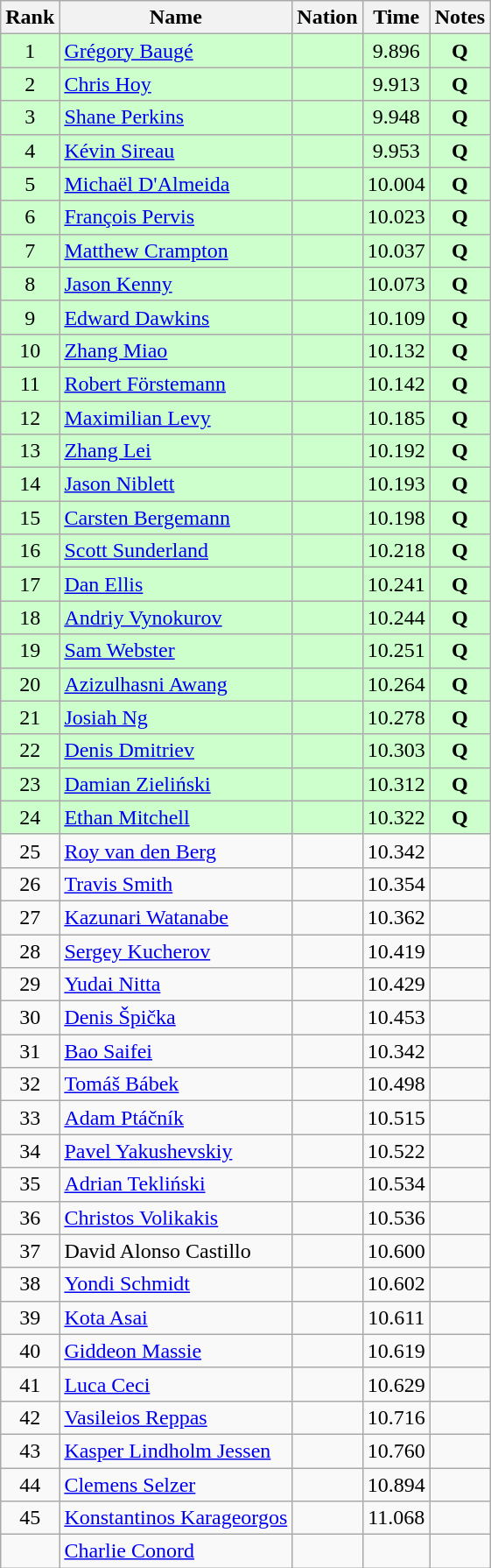<table class="wikitable sortable" style="text-align:center">
<tr>
<th>Rank</th>
<th>Name</th>
<th>Nation</th>
<th>Time</th>
<th>Notes</th>
</tr>
<tr style="background: #ccffcc;">
<td>1</td>
<td align=left><a href='#'>Grégory Baugé</a></td>
<td align=left></td>
<td>9.896</td>
<td><strong>Q</strong></td>
</tr>
<tr style="background: #ccffcc;">
<td>2</td>
<td align=left><a href='#'>Chris Hoy</a></td>
<td align=left></td>
<td>9.913</td>
<td><strong>Q</strong></td>
</tr>
<tr style="background: #ccffcc;">
<td>3</td>
<td align=left><a href='#'>Shane Perkins</a></td>
<td align=left></td>
<td>9.948</td>
<td><strong>Q</strong></td>
</tr>
<tr style="background: #ccffcc;">
<td>4</td>
<td align=left><a href='#'>Kévin Sireau</a></td>
<td align=left></td>
<td>9.953</td>
<td><strong>Q</strong></td>
</tr>
<tr style="background: #ccffcc;">
<td>5</td>
<td align=left><a href='#'>Michaël D'Almeida</a></td>
<td align=left></td>
<td>10.004</td>
<td><strong>Q</strong></td>
</tr>
<tr style="background: #ccffcc;">
<td>6</td>
<td align=left><a href='#'>François Pervis</a></td>
<td align=left></td>
<td>10.023</td>
<td><strong>Q</strong></td>
</tr>
<tr style="background: #ccffcc;">
<td>7</td>
<td align=left><a href='#'>Matthew Crampton</a></td>
<td align=left></td>
<td>10.037</td>
<td><strong>Q</strong></td>
</tr>
<tr style="background: #ccffcc;">
<td>8</td>
<td align=left><a href='#'>Jason Kenny</a></td>
<td align=left></td>
<td>10.073</td>
<td><strong>Q</strong></td>
</tr>
<tr style="background: #ccffcc;">
<td>9</td>
<td align=left><a href='#'>Edward Dawkins</a></td>
<td align=left></td>
<td>10.109</td>
<td><strong>Q</strong></td>
</tr>
<tr style="background: #ccffcc;">
<td>10</td>
<td align=left><a href='#'>Zhang Miao</a></td>
<td align=left></td>
<td>10.132</td>
<td><strong>Q</strong></td>
</tr>
<tr style="background: #ccffcc;">
<td>11</td>
<td align=left><a href='#'>Robert Förstemann</a></td>
<td align=left></td>
<td>10.142</td>
<td><strong>Q</strong></td>
</tr>
<tr style="background: #ccffcc;">
<td>12</td>
<td align=left><a href='#'>Maximilian Levy</a></td>
<td align=left></td>
<td>10.185</td>
<td><strong>Q</strong></td>
</tr>
<tr style="background: #ccffcc;">
<td>13</td>
<td align=left><a href='#'>Zhang Lei</a></td>
<td align=left></td>
<td>10.192</td>
<td><strong>Q</strong></td>
</tr>
<tr style="background: #ccffcc;">
<td>14</td>
<td align=left><a href='#'>Jason Niblett</a></td>
<td align=left></td>
<td>10.193</td>
<td><strong>Q</strong></td>
</tr>
<tr style="background: #ccffcc;">
<td>15</td>
<td align=left><a href='#'>Carsten Bergemann</a></td>
<td align=left></td>
<td>10.198</td>
<td><strong>Q</strong></td>
</tr>
<tr style="background: #ccffcc;">
<td>16</td>
<td align=left><a href='#'>Scott Sunderland</a></td>
<td align=left></td>
<td>10.218</td>
<td><strong>Q</strong></td>
</tr>
<tr style="background: #ccffcc;">
<td>17</td>
<td align=left><a href='#'>Dan Ellis</a></td>
<td align=left></td>
<td>10.241</td>
<td><strong>Q</strong></td>
</tr>
<tr style="background: #ccffcc;">
<td>18</td>
<td align=left><a href='#'>Andriy Vynokurov</a></td>
<td align=left></td>
<td>10.244</td>
<td><strong>Q</strong></td>
</tr>
<tr style="background: #ccffcc;">
<td>19</td>
<td align=left><a href='#'>Sam Webster</a></td>
<td align=left></td>
<td>10.251</td>
<td><strong>Q</strong></td>
</tr>
<tr style="background: #ccffcc;">
<td>20</td>
<td align=left><a href='#'>Azizulhasni Awang</a></td>
<td align=left></td>
<td>10.264</td>
<td><strong>Q</strong></td>
</tr>
<tr style="background: #ccffcc;">
<td>21</td>
<td align=left><a href='#'>Josiah Ng</a></td>
<td align=left></td>
<td>10.278</td>
<td><strong>Q</strong></td>
</tr>
<tr style="background: #ccffcc;">
<td>22</td>
<td align=left><a href='#'>Denis Dmitriev</a></td>
<td align=left></td>
<td>10.303</td>
<td><strong>Q</strong></td>
</tr>
<tr style="background: #ccffcc;">
<td>23</td>
<td align=left><a href='#'>Damian Zieliński</a></td>
<td align=left></td>
<td>10.312</td>
<td><strong>Q</strong></td>
</tr>
<tr style="background: #ccffcc;">
<td>24</td>
<td align=left><a href='#'>Ethan Mitchell</a></td>
<td align=left></td>
<td>10.322</td>
<td><strong>Q</strong></td>
</tr>
<tr>
<td>25</td>
<td align=left><a href='#'>Roy van den Berg</a></td>
<td align=left></td>
<td>10.342</td>
<td></td>
</tr>
<tr>
<td>26</td>
<td align=left><a href='#'>Travis Smith</a></td>
<td align=left></td>
<td>10.354</td>
<td></td>
</tr>
<tr>
<td>27</td>
<td align=left><a href='#'>Kazunari Watanabe</a></td>
<td align=left></td>
<td>10.362</td>
<td></td>
</tr>
<tr>
<td>28</td>
<td align=left><a href='#'>Sergey Kucherov</a></td>
<td align=left></td>
<td>10.419</td>
<td></td>
</tr>
<tr>
<td>29</td>
<td align=left><a href='#'>Yudai Nitta</a></td>
<td align=left></td>
<td>10.429</td>
<td></td>
</tr>
<tr>
<td>30</td>
<td align=left><a href='#'>Denis Špička</a></td>
<td align=left></td>
<td>10.453</td>
<td></td>
</tr>
<tr>
<td>31</td>
<td align=left><a href='#'>Bao Saifei</a></td>
<td align=left></td>
<td>10.342</td>
<td></td>
</tr>
<tr>
<td>32</td>
<td align=left><a href='#'>Tomáš Bábek</a></td>
<td align=left></td>
<td>10.498</td>
<td></td>
</tr>
<tr>
<td>33</td>
<td align=left><a href='#'>Adam Ptáčník</a></td>
<td align=left></td>
<td>10.515</td>
<td></td>
</tr>
<tr>
<td>34</td>
<td align=left><a href='#'>Pavel Yakushevskiy</a></td>
<td align=left></td>
<td>10.522</td>
<td></td>
</tr>
<tr>
<td>35</td>
<td align=left><a href='#'>Adrian Tekliński</a></td>
<td align=left></td>
<td>10.534</td>
<td></td>
</tr>
<tr>
<td>36</td>
<td align=left><a href='#'>Christos Volikakis</a></td>
<td align=left></td>
<td>10.536</td>
<td></td>
</tr>
<tr>
<td>37</td>
<td align=left>David Alonso Castillo</td>
<td align=left></td>
<td>10.600</td>
<td></td>
</tr>
<tr>
<td>38</td>
<td align=left><a href='#'>Yondi Schmidt</a></td>
<td align=left></td>
<td>10.602</td>
<td></td>
</tr>
<tr>
<td>39</td>
<td align=left><a href='#'>Kota Asai</a></td>
<td align=left></td>
<td>10.611</td>
<td></td>
</tr>
<tr>
<td>40</td>
<td align=left><a href='#'>Giddeon Massie</a></td>
<td align=left></td>
<td>10.619</td>
<td></td>
</tr>
<tr>
<td>41</td>
<td align=left><a href='#'>Luca Ceci</a></td>
<td align=left></td>
<td>10.629</td>
<td></td>
</tr>
<tr>
<td>42</td>
<td align=left><a href='#'>Vasileios Reppas</a></td>
<td align=left></td>
<td>10.716</td>
<td></td>
</tr>
<tr>
<td>43</td>
<td align=left><a href='#'>Kasper Lindholm Jessen</a></td>
<td align=left></td>
<td>10.760</td>
<td></td>
</tr>
<tr>
<td>44</td>
<td align=left><a href='#'>Clemens Selzer</a></td>
<td align=left></td>
<td>10.894</td>
<td></td>
</tr>
<tr>
<td>45</td>
<td align=left><a href='#'>Konstantinos Karageorgos</a></td>
<td align=left></td>
<td>11.068</td>
<td></td>
</tr>
<tr>
<td></td>
<td align=left><a href='#'>Charlie Conord</a></td>
<td align=left></td>
<td></td>
<td></td>
</tr>
</table>
